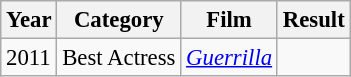<table class="wikitable" style="font-size: 95%;">
<tr>
<th>Year</th>
<th>Category</th>
<th>Film</th>
<th>Result</th>
</tr>
<tr>
<td>2011</td>
<td>Best Actress</td>
<td><em><a href='#'>Guerrilla</a></em></td>
<td></td>
</tr>
</table>
